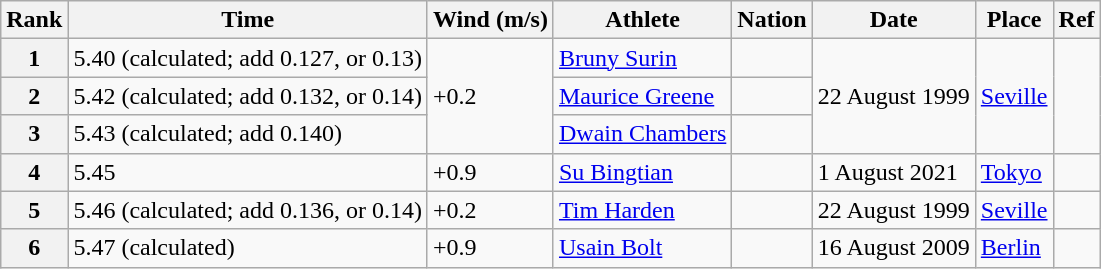<table class="wikitable">
<tr>
<th>Rank</th>
<th>Time</th>
<th>Wind (m/s)</th>
<th>Athlete</th>
<th>Nation</th>
<th>Date</th>
<th>Place</th>
<th>Ref</th>
</tr>
<tr>
<th>1</th>
<td>5.40 (calculated; add 0.127, or 0.13)</td>
<td rowspan="3">+0.2</td>
<td><a href='#'>Bruny Surin</a></td>
<td></td>
<td rowspan="3">22 August 1999</td>
<td rowspan="3"><a href='#'>Seville</a></td>
<td rowspan="3"></td>
</tr>
<tr>
<th>2</th>
<td>5.42 (calculated; add 0.132, or 0.14)</td>
<td><a href='#'>Maurice Greene</a></td>
<td></td>
</tr>
<tr>
<th>3</th>
<td>5.43 (calculated; add 0.140)</td>
<td><a href='#'>Dwain Chambers</a></td>
<td></td>
</tr>
<tr>
<th>4</th>
<td>5.45</td>
<td>+0.9</td>
<td><a href='#'>Su Bingtian</a></td>
<td></td>
<td>1 August 2021</td>
<td><a href='#'>Tokyo</a></td>
<td></td>
</tr>
<tr>
<th>5</th>
<td>5.46 (calculated; add 0.136, or 0.14)</td>
<td>+0.2</td>
<td><a href='#'>Tim Harden</a></td>
<td></td>
<td>22 August 1999</td>
<td><a href='#'>Seville</a></td>
<td></td>
</tr>
<tr>
<th>6</th>
<td>5.47 (calculated)</td>
<td>+0.9</td>
<td><a href='#'>Usain Bolt</a></td>
<td></td>
<td>16 August 2009</td>
<td><a href='#'>Berlin</a></td>
<td></td>
</tr>
</table>
